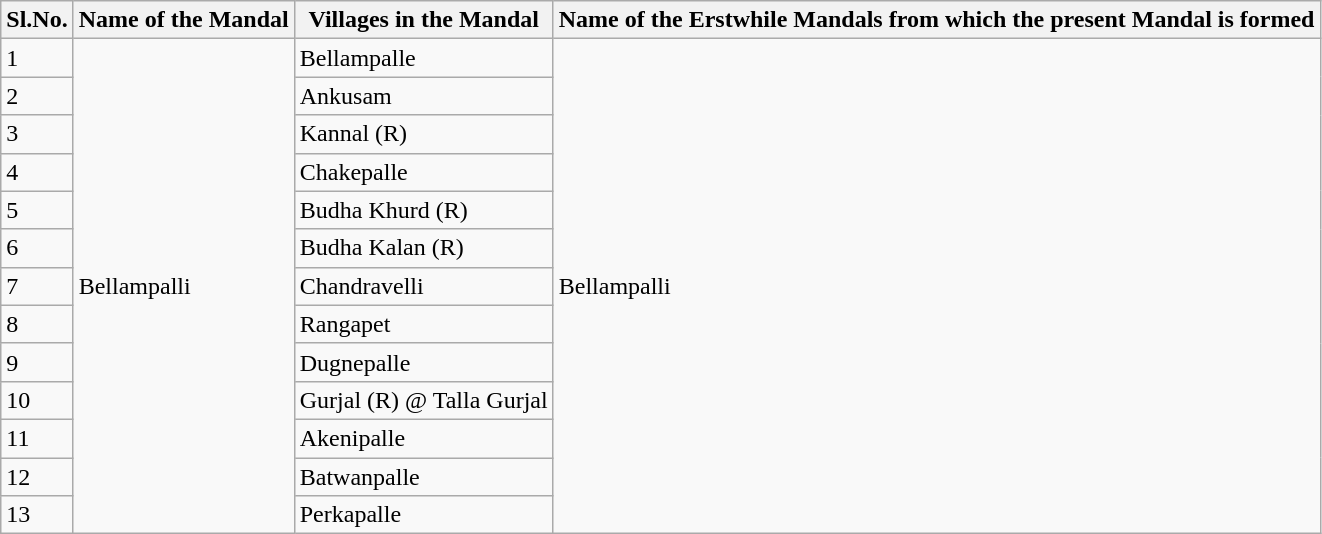<table class="wikitable">
<tr>
<th>Sl.No.</th>
<th>Name of the Mandal</th>
<th>Villages in the Mandal</th>
<th>Name of the Erstwhile Mandals from which the present Mandal is formed</th>
</tr>
<tr>
<td>1</td>
<td rowspan="13">Bellampalli</td>
<td>Bellampalle</td>
<td rowspan="13">Bellampalli</td>
</tr>
<tr>
<td>2</td>
<td>Ankusam</td>
</tr>
<tr>
<td>3</td>
<td>Kannal (R)</td>
</tr>
<tr>
<td>4</td>
<td>Chakepalle</td>
</tr>
<tr>
<td>5</td>
<td>Budha Khurd (R)</td>
</tr>
<tr>
<td>6</td>
<td>Budha Kalan (R)</td>
</tr>
<tr>
<td>7</td>
<td>Chandravelli</td>
</tr>
<tr>
<td>8</td>
<td>Rangapet</td>
</tr>
<tr>
<td>9</td>
<td>Dugnepalle</td>
</tr>
<tr>
<td>10</td>
<td>Gurjal (R) @ Talla Gurjal</td>
</tr>
<tr>
<td>11</td>
<td>Akenipalle</td>
</tr>
<tr>
<td>12</td>
<td>Batwanpalle</td>
</tr>
<tr>
<td>13</td>
<td>Perkapalle</td>
</tr>
</table>
